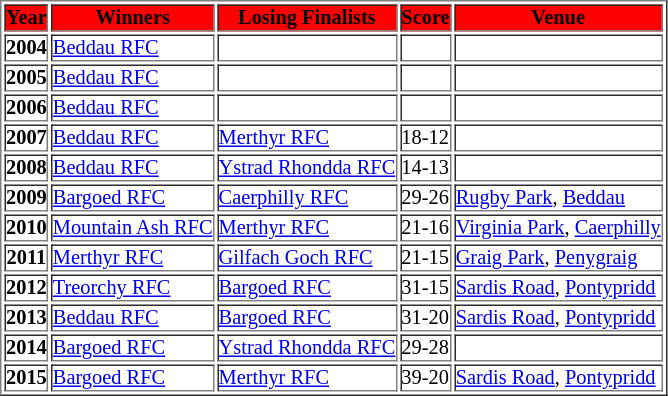<table class = "sortable" | border="1" cellpadding="0" | style="font-size: 85%;">
<tr bgcolor="#FF0000" align="center">
<th>Year</th>
<th>Winners</th>
<th>Losing Finalists</th>
<th>Score</th>
<th>Venue</th>
</tr>
<tr>
<th>2004</th>
<td><a href='#'>Beddau RFC</a></td>
<td></td>
<td></td>
<td></td>
</tr>
<tr>
<th>2005</th>
<td><a href='#'>Beddau RFC</a></td>
<td></td>
<td></td>
<td></td>
</tr>
<tr>
<th>2006</th>
<td><a href='#'>Beddau RFC</a></td>
<td></td>
<td></td>
<td></td>
</tr>
<tr>
<th>2007</th>
<td><a href='#'>Beddau RFC</a></td>
<td><a href='#'>Merthyr RFC</a></td>
<td>18-12</td>
<td></td>
</tr>
<tr>
<th>2008</th>
<td><a href='#'>Beddau RFC</a></td>
<td><a href='#'>Ystrad Rhondda RFC</a></td>
<td>14-13</td>
<td></td>
</tr>
<tr>
<th>2009</th>
<td><a href='#'>Bargoed RFC</a></td>
<td><a href='#'>Caerphilly RFC</a></td>
<td>29-26</td>
<td><a href='#'>Rugby Park</a>, <a href='#'>Beddau</a></td>
</tr>
<tr>
<th>2010</th>
<td><a href='#'>Mountain Ash RFC</a></td>
<td><a href='#'>Merthyr RFC</a></td>
<td>21-16</td>
<td><a href='#'>Virginia Park</a>, <a href='#'>Caerphilly</a></td>
</tr>
<tr>
<th>2011</th>
<td><a href='#'>Merthyr RFC</a></td>
<td><a href='#'>Gilfach Goch RFC</a></td>
<td>21-15</td>
<td><a href='#'>Graig Park</a>, <a href='#'>Penygraig</a></td>
</tr>
<tr>
<th>2012</th>
<td><a href='#'>Treorchy RFC</a></td>
<td><a href='#'>Bargoed RFC</a></td>
<td>31-15</td>
<td><a href='#'>Sardis Road</a>, <a href='#'>Pontypridd</a></td>
</tr>
<tr>
<th>2013</th>
<td><a href='#'>Beddau  RFC</a></td>
<td><a href='#'>Bargoed RFC</a></td>
<td>31-20</td>
<td><a href='#'>Sardis Road</a>, <a href='#'>Pontypridd</a></td>
</tr>
<tr>
<th>2014</th>
<td><a href='#'>Bargoed  RFC</a></td>
<td><a href='#'>Ystrad Rhondda RFC</a></td>
<td>29-28</td>
<td></td>
</tr>
<tr>
<th>2015</th>
<td><a href='#'>Bargoed RFC</a></td>
<td><a href='#'>Merthyr RFC</a></td>
<td>39-20</td>
<td><a href='#'>Sardis Road</a>, <a href='#'>Pontypridd</a></td>
</tr>
</table>
